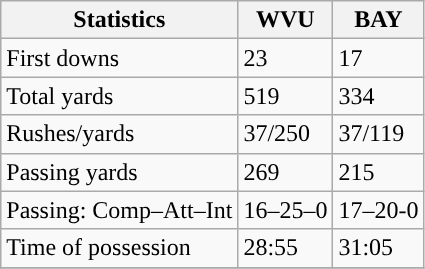<table class="wikitable" style="float: left;">
<tr>
<th>Statistics</th>
<th>WVU</th>
<th>BAY</th>
</tr>
<tr>
<td>First downs</td>
<td>23</td>
<td>17</td>
</tr>
<tr>
<td>Total yards</td>
<td>519</td>
<td>334</td>
</tr>
<tr>
<td>Rushes/yards</td>
<td>37/250</td>
<td>37/119</td>
</tr>
<tr>
<td>Passing yards</td>
<td>269</td>
<td>215</td>
</tr>
<tr>
<td>Passing: Comp–Att–Int</td>
<td>16–25–0</td>
<td>17–20-0</td>
</tr>
<tr>
<td>Time of possession</td>
<td>28:55</td>
<td>31:05</td>
</tr>
<tr>
</tr>
</table>
